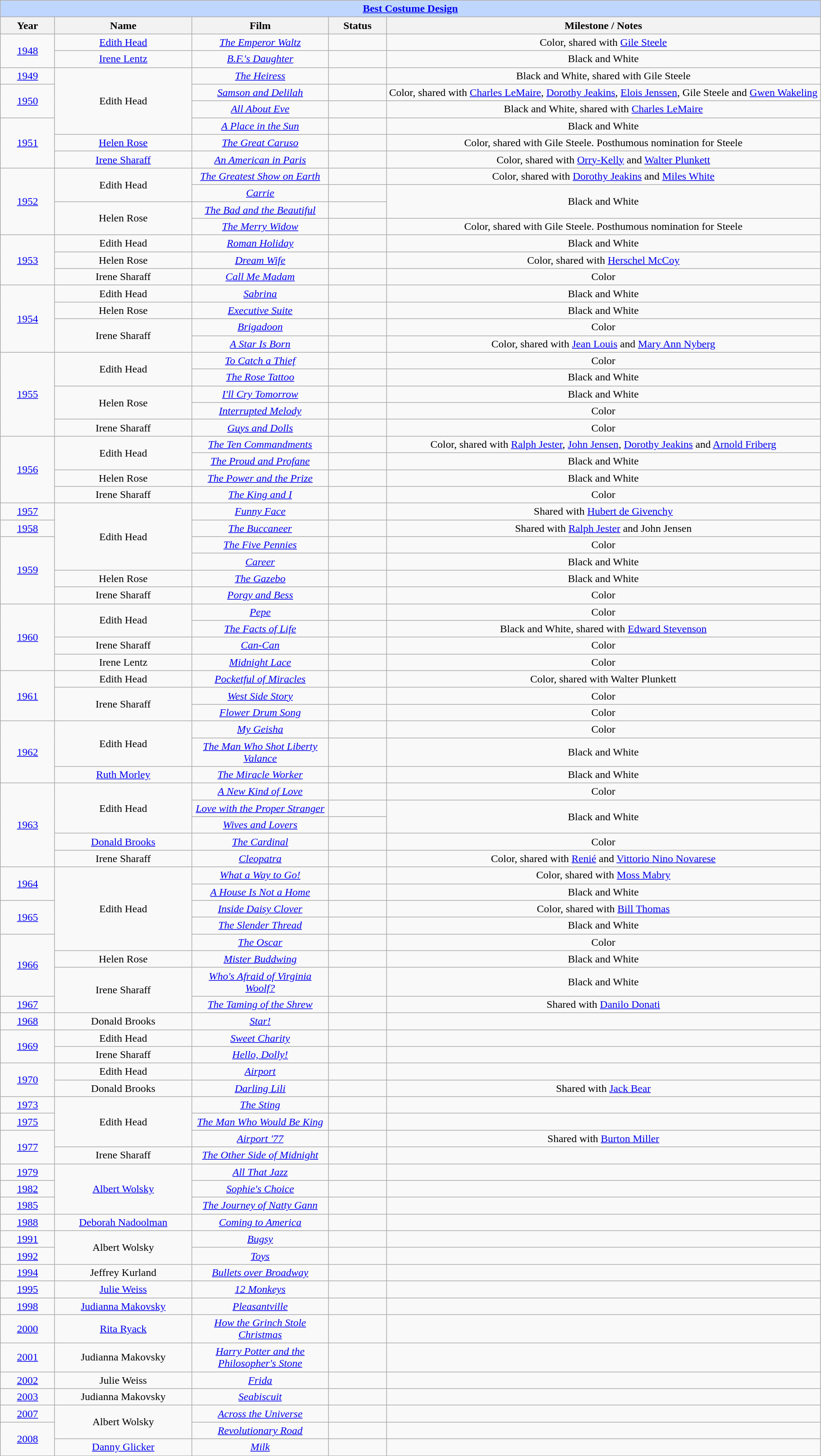<table class="wikitable" style="text-align: center">
<tr ---- bgcolor="#bfd7ff">
<td colspan=5 align=center><strong><a href='#'>Best Costume Design</a></strong></td>
</tr>
<tr ---- bgcolor="#ebf5ff">
<th width="075">Year</th>
<th width="200">Name</th>
<th width="200">Film</th>
<th width="080">Status</th>
<th width="650">Milestone / Notes</th>
</tr>
<tr>
<td rowspan=2><a href='#'>1948</a></td>
<td><a href='#'>Edith Head</a></td>
<td><em><a href='#'>The Emperor Waltz</a></em></td>
<td></td>
<td>Color, shared with <a href='#'>Gile Steele</a></td>
</tr>
<tr>
<td><a href='#'>Irene Lentz</a></td>
<td><em><a href='#'>B.F.'s Daughter</a></em></td>
<td></td>
<td>Black and White</td>
</tr>
<tr>
<td><a href='#'>1949</a></td>
<td rowspan=4>Edith Head</td>
<td><em><a href='#'>The Heiress</a></em></td>
<td></td>
<td>Black and White, shared with Gile Steele</td>
</tr>
<tr>
<td rowspan=2><a href='#'>1950</a></td>
<td><em><a href='#'>Samson and Delilah</a></em></td>
<td></td>
<td>Color, shared with <a href='#'>Charles LeMaire</a>, <a href='#'>Dorothy Jeakins</a>, <a href='#'>Elois Jenssen</a>, Gile Steele and <a href='#'>Gwen Wakeling</a></td>
</tr>
<tr>
<td><em><a href='#'>All About Eve</a></em></td>
<td></td>
<td>Black and White, shared with <a href='#'>Charles LeMaire</a></td>
</tr>
<tr>
<td rowspan=3><a href='#'>1951</a></td>
<td><em><a href='#'>A Place in the Sun</a></em></td>
<td></td>
<td>Black and White</td>
</tr>
<tr>
<td><a href='#'>Helen Rose</a></td>
<td><em><a href='#'>The Great Caruso</a></em></td>
<td></td>
<td>Color, shared with Gile Steele. Posthumous nomination for Steele</td>
</tr>
<tr>
<td><a href='#'>Irene Sharaff</a></td>
<td><em><a href='#'>An American in Paris</a></em></td>
<td></td>
<td>Color, shared with <a href='#'>Orry-Kelly</a> and <a href='#'>Walter Plunkett</a></td>
</tr>
<tr>
<td rowspan=4><a href='#'>1952</a></td>
<td rowspan=2>Edith Head</td>
<td><em><a href='#'>The Greatest Show on Earth</a></em></td>
<td></td>
<td>Color, shared with <a href='#'>Dorothy Jeakins</a> and <a href='#'>Miles White</a></td>
</tr>
<tr>
<td><em><a href='#'>Carrie</a></em></td>
<td></td>
<td rowspan=2>Black and White</td>
</tr>
<tr>
<td rowspan=2>Helen Rose</td>
<td><em><a href='#'>The Bad and the Beautiful</a></em></td>
<td></td>
</tr>
<tr>
<td><em><a href='#'>The Merry Widow</a></em></td>
<td></td>
<td>Color, shared with Gile Steele. Posthumous nomination for Steele</td>
</tr>
<tr>
<td rowspan=3><a href='#'>1953</a></td>
<td>Edith Head</td>
<td><em><a href='#'>Roman Holiday</a></em></td>
<td></td>
<td>Black and White</td>
</tr>
<tr>
<td>Helen Rose</td>
<td><em><a href='#'>Dream Wife</a></em></td>
<td></td>
<td>Color, shared with <a href='#'>Herschel McCoy</a></td>
</tr>
<tr>
<td>Irene Sharaff</td>
<td><em><a href='#'>Call Me Madam</a></em></td>
<td></td>
<td>Color</td>
</tr>
<tr>
<td rowspan=4><a href='#'>1954</a></td>
<td>Edith Head</td>
<td><em><a href='#'>Sabrina</a></em></td>
<td></td>
<td>Black and White</td>
</tr>
<tr>
<td>Helen Rose</td>
<td><em><a href='#'>Executive Suite</a></em></td>
<td></td>
<td>Black and White</td>
</tr>
<tr>
<td rowspan=2>Irene Sharaff</td>
<td><em><a href='#'>Brigadoon</a></em></td>
<td></td>
<td>Color</td>
</tr>
<tr>
<td><em><a href='#'>A Star Is Born</a></em></td>
<td></td>
<td>Color, shared with <a href='#'>Jean Louis</a> and <a href='#'>Mary Ann Nyberg</a></td>
</tr>
<tr>
<td rowspan=5><a href='#'>1955</a></td>
<td rowspan=2>Edith Head</td>
<td><em><a href='#'>To Catch a Thief</a></em></td>
<td></td>
<td>Color</td>
</tr>
<tr>
<td><em><a href='#'>The Rose Tattoo</a></em></td>
<td></td>
<td>Black and White</td>
</tr>
<tr>
<td rowspan=2>Helen Rose</td>
<td><em><a href='#'>I'll Cry Tomorrow</a></em></td>
<td></td>
<td>Black and White</td>
</tr>
<tr>
<td><em><a href='#'>Interrupted Melody</a></em></td>
<td></td>
<td>Color</td>
</tr>
<tr>
<td>Irene Sharaff</td>
<td><em><a href='#'>Guys and Dolls</a></em></td>
<td></td>
<td>Color</td>
</tr>
<tr>
<td rowspan=4><a href='#'>1956</a></td>
<td rowspan=2>Edith Head</td>
<td><em><a href='#'>The Ten Commandments</a></em></td>
<td></td>
<td>Color, shared with <a href='#'>Ralph Jester</a>, <a href='#'>John Jensen</a>, <a href='#'>Dorothy Jeakins</a> and <a href='#'>Arnold Friberg</a></td>
</tr>
<tr>
<td><em><a href='#'>The Proud and Profane</a></em></td>
<td></td>
<td>Black and White</td>
</tr>
<tr>
<td>Helen Rose</td>
<td><em><a href='#'>The Power and the Prize</a></em></td>
<td></td>
<td>Black and White</td>
</tr>
<tr>
<td>Irene Sharaff</td>
<td><em><a href='#'>The King and I</a></em></td>
<td></td>
<td>Color</td>
</tr>
<tr>
<td><a href='#'>1957</a></td>
<td rowspan=4>Edith Head</td>
<td><em><a href='#'>Funny Face</a></em></td>
<td></td>
<td>Shared with <a href='#'>Hubert de Givenchy</a></td>
</tr>
<tr>
<td><a href='#'>1958</a></td>
<td><em><a href='#'>The Buccaneer</a></em></td>
<td></td>
<td>Shared with <a href='#'>Ralph Jester</a> and John Jensen</td>
</tr>
<tr>
<td rowspan=4><a href='#'>1959</a></td>
<td><em><a href='#'>The Five Pennies</a></em></td>
<td></td>
<td>Color</td>
</tr>
<tr>
<td><em><a href='#'>Career</a></em></td>
<td></td>
<td>Black and White</td>
</tr>
<tr>
<td>Helen Rose</td>
<td><em><a href='#'>The Gazebo</a></em></td>
<td></td>
<td>Black and White</td>
</tr>
<tr>
<td>Irene Sharaff</td>
<td><em><a href='#'>Porgy and Bess</a></em></td>
<td></td>
<td>Color</td>
</tr>
<tr>
<td rowspan=4><a href='#'>1960</a></td>
<td rowspan=2>Edith Head</td>
<td><em><a href='#'>Pepe</a></em></td>
<td></td>
<td>Color</td>
</tr>
<tr>
<td><em><a href='#'>The Facts of Life</a></em></td>
<td></td>
<td>Black and White, shared with <a href='#'>Edward Stevenson</a></td>
</tr>
<tr>
<td>Irene Sharaff</td>
<td><em><a href='#'>Can-Can</a></em></td>
<td></td>
<td>Color</td>
</tr>
<tr>
<td>Irene Lentz</td>
<td><em><a href='#'>Midnight Lace</a></em></td>
<td></td>
<td>Color</td>
</tr>
<tr>
<td rowspan=3><a href='#'>1961</a></td>
<td>Edith Head</td>
<td><em><a href='#'>Pocketful of Miracles</a></em></td>
<td></td>
<td>Color, shared with Walter Plunkett</td>
</tr>
<tr>
<td rowspan=2>Irene Sharaff</td>
<td><em><a href='#'>West Side Story</a></em></td>
<td></td>
<td>Color</td>
</tr>
<tr>
<td><em><a href='#'>Flower Drum Song</a></em></td>
<td></td>
<td>Color</td>
</tr>
<tr>
<td rowspan=3><a href='#'>1962</a></td>
<td rowspan=2>Edith Head</td>
<td><em><a href='#'>My Geisha</a></em></td>
<td></td>
<td>Color</td>
</tr>
<tr>
<td><em><a href='#'>The Man Who Shot Liberty Valance</a></em></td>
<td></td>
<td>Black and White</td>
</tr>
<tr>
<td><a href='#'>Ruth Morley</a></td>
<td><em><a href='#'>The Miracle Worker</a></em></td>
<td></td>
<td>Black and White</td>
</tr>
<tr>
<td rowspan=5><a href='#'>1963</a></td>
<td rowspan=3>Edith Head</td>
<td><em><a href='#'>A New Kind of Love</a></em></td>
<td></td>
<td>Color</td>
</tr>
<tr>
<td><em><a href='#'>Love with the Proper Stranger</a></em></td>
<td></td>
<td rowspan=2>Black and White</td>
</tr>
<tr>
<td><em><a href='#'>Wives and Lovers</a></em></td>
<td></td>
</tr>
<tr>
<td><a href='#'>Donald Brooks</a></td>
<td><em><a href='#'>The Cardinal</a></em></td>
<td></td>
<td>Color</td>
</tr>
<tr>
<td>Irene Sharaff</td>
<td><em><a href='#'>Cleopatra</a></em></td>
<td></td>
<td>Color, shared with <a href='#'>Renié</a> and <a href='#'>Vittorio Nino Novarese</a></td>
</tr>
<tr>
<td rowspan=2><a href='#'>1964</a></td>
<td rowspan="5">Edith Head</td>
<td><em><a href='#'>What a Way to Go!</a></em></td>
<td></td>
<td>Color, shared with <a href='#'>Moss Mabry</a></td>
</tr>
<tr>
<td><em><a href='#'>A House Is Not a Home</a></em></td>
<td></td>
<td>Black and White</td>
</tr>
<tr>
<td rowspan=2><a href='#'>1965</a></td>
<td><em><a href='#'>Inside Daisy Clover</a></em></td>
<td></td>
<td>Color, shared with <a href='#'>Bill Thomas</a></td>
</tr>
<tr>
<td><em><a href='#'>The Slender Thread</a></em></td>
<td></td>
<td>Black and White</td>
</tr>
<tr>
<td rowspan=3><a href='#'>1966</a></td>
<td><em><a href='#'>The Oscar</a></em></td>
<td></td>
<td>Color</td>
</tr>
<tr>
<td>Helen Rose</td>
<td><em><a href='#'>Mister Buddwing</a></em></td>
<td></td>
<td>Black and White</td>
</tr>
<tr>
<td rowspan=2>Irene Sharaff</td>
<td><em><a href='#'>Who's Afraid of Virginia Woolf?</a></em></td>
<td></td>
<td>Black and White</td>
</tr>
<tr>
<td><a href='#'>1967</a></td>
<td><em><a href='#'>The Taming of the Shrew</a></em></td>
<td></td>
<td>Shared with <a href='#'>Danilo Donati</a></td>
</tr>
<tr>
<td><a href='#'>1968</a></td>
<td>Donald Brooks</td>
<td><em><a href='#'>Star!</a></em></td>
<td></td>
<td></td>
</tr>
<tr>
<td rowspan=2><a href='#'>1969</a></td>
<td>Edith Head</td>
<td><em><a href='#'>Sweet Charity</a></em></td>
<td></td>
<td></td>
</tr>
<tr>
<td>Irene Sharaff</td>
<td><em><a href='#'>Hello, Dolly!</a></em></td>
<td></td>
<td></td>
</tr>
<tr>
<td rowspan="2"><a href='#'>1970</a></td>
<td>Edith Head</td>
<td><em><a href='#'>Airport</a></em></td>
<td></td>
<td></td>
</tr>
<tr>
<td>Donald Brooks</td>
<td><em><a href='#'>Darling Lili</a></em></td>
<td></td>
<td>Shared with <a href='#'>Jack Bear</a></td>
</tr>
<tr>
<td><a href='#'>1973</a></td>
<td rowspan="3">Edith Head</td>
<td><em><a href='#'>The Sting</a></em></td>
<td></td>
<td></td>
</tr>
<tr>
<td><a href='#'>1975</a></td>
<td><em><a href='#'>The Man Who Would Be King</a></em></td>
<td></td>
<td></td>
</tr>
<tr>
<td rowspan=2><a href='#'>1977</a></td>
<td><em><a href='#'>Airport '77</a></em></td>
<td></td>
<td>Shared with <a href='#'>Burton Miller</a></td>
</tr>
<tr>
<td>Irene Sharaff</td>
<td><em><a href='#'>The Other Side of Midnight</a></em></td>
<td></td>
<td></td>
</tr>
<tr>
<td><a href='#'>1979</a></td>
<td rowspan=3><a href='#'>Albert Wolsky</a></td>
<td><em><a href='#'>All That Jazz</a></em></td>
<td></td>
<td></td>
</tr>
<tr>
<td><a href='#'>1982</a></td>
<td><em><a href='#'>Sophie's Choice</a></em></td>
<td></td>
<td></td>
</tr>
<tr>
<td><a href='#'>1985</a></td>
<td><em><a href='#'>The Journey of Natty Gann</a></em></td>
<td></td>
<td></td>
</tr>
<tr>
<td><a href='#'>1988</a></td>
<td><a href='#'>Deborah Nadoolman</a></td>
<td><em><a href='#'>Coming to America</a></em></td>
<td></td>
<td></td>
</tr>
<tr>
<td><a href='#'>1991</a></td>
<td rowspan=2>Albert Wolsky</td>
<td><em><a href='#'>Bugsy</a></em></td>
<td></td>
<td></td>
</tr>
<tr>
<td><a href='#'>1992</a></td>
<td><em><a href='#'>Toys</a></em></td>
<td></td>
<td></td>
</tr>
<tr>
<td><a href='#'>1994</a></td>
<td>Jeffrey Kurland</td>
<td><em><a href='#'>Bullets over Broadway</a></em></td>
<td></td>
<td></td>
</tr>
<tr>
<td><a href='#'>1995</a></td>
<td><a href='#'>Julie Weiss</a></td>
<td><em><a href='#'>12 Monkeys</a></em></td>
<td></td>
<td></td>
</tr>
<tr>
<td><a href='#'>1998</a></td>
<td><a href='#'>Judianna Makovsky</a></td>
<td><em><a href='#'>Pleasantville</a></em></td>
<td></td>
<td></td>
</tr>
<tr>
<td><a href='#'>2000</a></td>
<td><a href='#'>Rita Ryack</a></td>
<td><em><a href='#'>How the Grinch Stole Christmas</a></em></td>
<td></td>
<td></td>
</tr>
<tr>
<td><a href='#'>2001</a></td>
<td>Judianna Makovsky</td>
<td><em><a href='#'>Harry Potter and the Philosopher's Stone</a></em></td>
<td></td>
<td></td>
</tr>
<tr>
<td><a href='#'>2002</a></td>
<td>Julie Weiss</td>
<td><em><a href='#'>Frida</a></em></td>
<td></td>
<td></td>
</tr>
<tr>
<td><a href='#'>2003</a></td>
<td>Judianna Makovsky</td>
<td><em><a href='#'>Seabiscuit</a></em></td>
<td></td>
<td></td>
</tr>
<tr>
<td><a href='#'>2007</a></td>
<td rowspan=2>Albert Wolsky</td>
<td><em><a href='#'>Across the Universe</a></em></td>
<td></td>
<td></td>
</tr>
<tr>
<td rowspan=2><a href='#'>2008</a></td>
<td><em><a href='#'>Revolutionary Road</a></em></td>
<td></td>
<td></td>
</tr>
<tr>
<td><a href='#'>Danny Glicker</a></td>
<td><em><a href='#'>Milk</a></em></td>
<td></td>
<td></td>
</tr>
</table>
